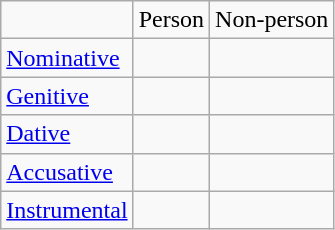<table class="wikitable">
<tr>
<td></td>
<td>Person</td>
<td>Non-person</td>
</tr>
<tr>
<td><a href='#'>Nominative</a></td>
<td></td>
<td></td>
</tr>
<tr>
<td><a href='#'>Genitive</a></td>
<td></td>
<td></td>
</tr>
<tr>
<td><a href='#'>Dative</a></td>
<td></td>
<td></td>
</tr>
<tr>
<td><a href='#'>Accusative</a></td>
<td></td>
<td></td>
</tr>
<tr>
<td><a href='#'>Instrumental</a></td>
<td></td>
<td></td>
</tr>
</table>
